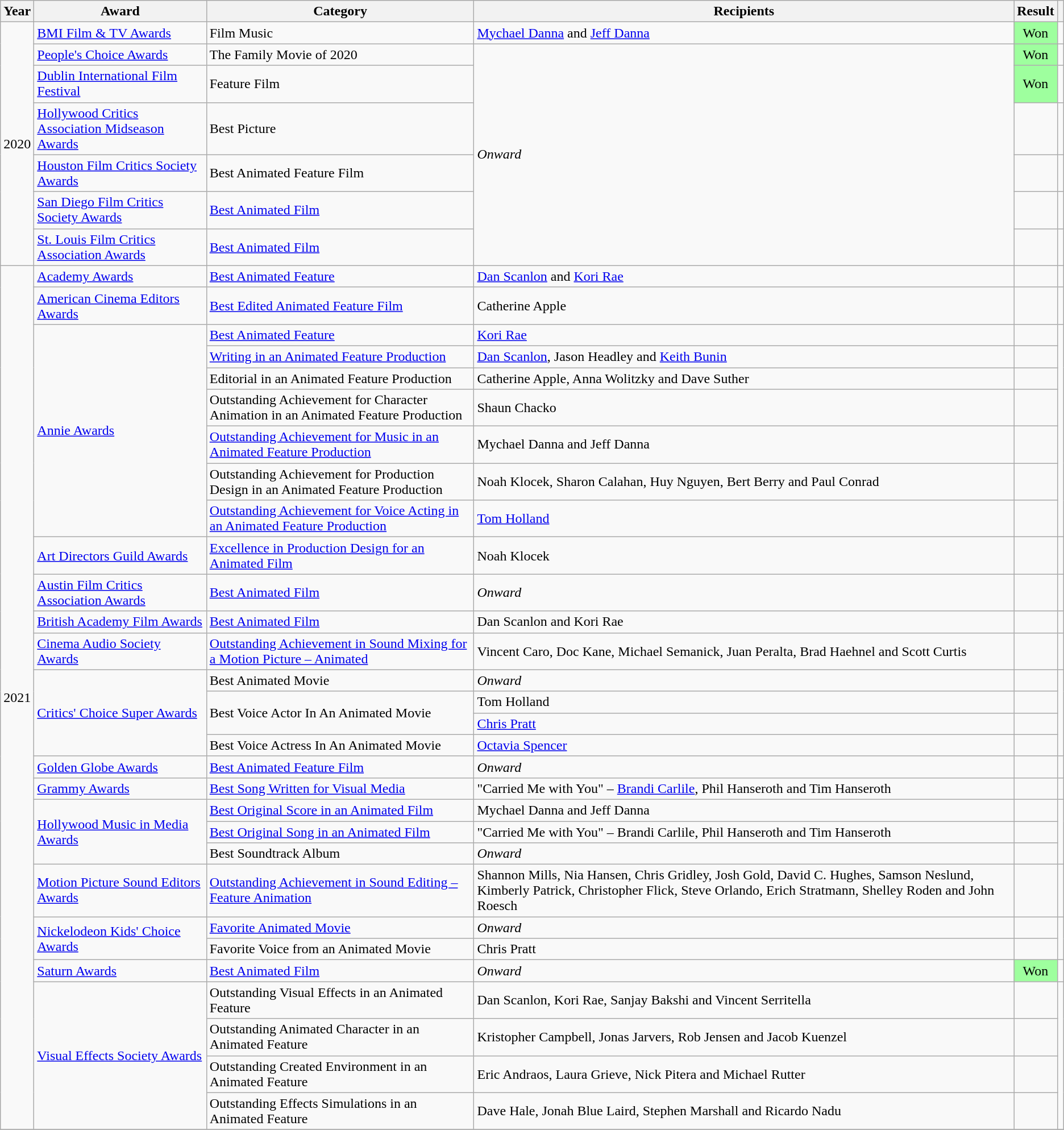<table class="wikitable">
<tr>
<th>Year</th>
<th>Award</th>
<th>Category</th>
<th>Recipients</th>
<th>Result</th>
<th></th>
</tr>
<tr>
<td rowspan="7">2020</td>
<td><a href='#'>BMI Film & TV Awards</a></td>
<td>Film Music</td>
<td><a href='#'>Mychael Danna</a> and <a href='#'>Jeff Danna</a></td>
<td style="background:#9EFF9E;color:#000;vertical-align:middle;text-align:center;" class="yes table-yes2 notheme">Won</td>
<td style="text-align:center;"></td>
</tr>
<tr>
<td><a href='#'>People's Choice Awards</a></td>
<td>The Family Movie of 2020</td>
<td rowspan="6"><em>Onward</em></td>
<td style="background:#9EFF9E;color:#000;vertical-align:middle;text-align:center;" class="yes table-yes2 notheme">Won</td>
<td style="text-align:center;"></td>
</tr>
<tr>
<td><a href='#'>Dublin International Film Festival</a></td>
<td>Feature Film</td>
<td style="background:#9EFF9E;color:#000;vertical-align:middle;text-align:center;" class="yes table-yes2 notheme">Won</td>
<td style="text-align:center;"></td>
</tr>
<tr>
<td><a href='#'>Hollywood Critics Association Midseason Awards</a></td>
<td>Best Picture</td>
<td></td>
<td style="text-align:center;"></td>
</tr>
<tr>
<td><a href='#'>Houston Film Critics Society Awards</a></td>
<td>Best Animated Feature Film</td>
<td></td>
<td style="text-align:center;"></td>
</tr>
<tr>
<td><a href='#'>San Diego Film Critics Society Awards</a></td>
<td><a href='#'>Best Animated Film</a></td>
<td></td>
<td style="text-align:center;"></td>
</tr>
<tr>
<td><a href='#'>St. Louis Film Critics Association Awards</a></td>
<td><a href='#'>Best Animated Film</a></td>
<td></td>
<td style="text-align:center;"></td>
</tr>
<tr>
<td rowspan="30">2021</td>
<td><a href='#'>Academy Awards</a></td>
<td><a href='#'>Best Animated Feature</a></td>
<td><a href='#'>Dan Scanlon</a> and <a href='#'>Kori Rae</a></td>
<td></td>
<td style="text-align:center;"></td>
</tr>
<tr>
<td><a href='#'>American Cinema Editors Awards</a></td>
<td><a href='#'>Best Edited Animated Feature Film</a></td>
<td>Catherine Apple</td>
<td></td>
<td style="text-align:center;"></td>
</tr>
<tr>
<td rowspan="7"><a href='#'>Annie Awards</a></td>
<td><a href='#'>Best Animated Feature</a></td>
<td><a href='#'>Kori Rae</a></td>
<td></td>
<td rowspan="7" style="text-align:center;"></td>
</tr>
<tr>
<td><a href='#'>Writing in an Animated Feature Production</a></td>
<td><a href='#'>Dan Scanlon</a>, Jason Headley and <a href='#'>Keith Bunin</a></td>
<td></td>
</tr>
<tr>
<td>Editorial in an Animated Feature Production</td>
<td>Catherine Apple, Anna Wolitzky and Dave Suther</td>
<td></td>
</tr>
<tr>
<td>Outstanding Achievement for Character Animation in an Animated Feature Production</td>
<td>Shaun Chacko</td>
<td></td>
</tr>
<tr>
<td><a href='#'>Outstanding Achievement for Music in an Animated Feature Production</a></td>
<td>Mychael Danna and Jeff Danna</td>
<td></td>
</tr>
<tr>
<td>Outstanding Achievement for Production Design in an Animated Feature Production</td>
<td>Noah Klocek, Sharon Calahan, Huy Nguyen, Bert Berry and Paul Conrad</td>
<td></td>
</tr>
<tr>
<td><a href='#'>Outstanding Achievement for Voice Acting in an Animated Feature Production</a></td>
<td><a href='#'>Tom Holland</a></td>
<td></td>
</tr>
<tr>
<td><a href='#'>Art Directors Guild Awards</a></td>
<td><a href='#'>Excellence in Production Design for an Animated Film</a></td>
<td>Noah Klocek</td>
<td></td>
<td style="text-align:center;"></td>
</tr>
<tr>
<td><a href='#'>Austin Film Critics Association Awards</a></td>
<td><a href='#'>Best Animated Film</a></td>
<td><em>Onward</em></td>
<td></td>
<td style="text-align:center;"></td>
</tr>
<tr>
<td><a href='#'>British Academy Film Awards</a></td>
<td><a href='#'>Best Animated Film</a></td>
<td>Dan Scanlon and Kori Rae</td>
<td></td>
<td style="text-align:center;"></td>
</tr>
<tr>
<td><a href='#'>Cinema Audio Society Awards</a></td>
<td><a href='#'>Outstanding Achievement in Sound Mixing for a Motion Picture – Animated</a></td>
<td>Vincent Caro, Doc Kane, Michael Semanick, Juan Peralta, Brad Haehnel and Scott Curtis</td>
<td></td>
<td style="text-align:center;"></td>
</tr>
<tr>
<td rowspan="4"><a href='#'>Critics' Choice Super Awards</a></td>
<td>Best Animated Movie</td>
<td><em>Onward</em></td>
<td></td>
<td rowspan="4" style="text-align:center;"></td>
</tr>
<tr>
<td rowspan="2">Best Voice Actor In An Animated Movie</td>
<td>Tom Holland</td>
<td></td>
</tr>
<tr>
<td><a href='#'>Chris Pratt</a></td>
<td></td>
</tr>
<tr>
<td>Best Voice Actress In An Animated Movie</td>
<td><a href='#'>Octavia Spencer</a></td>
<td></td>
</tr>
<tr>
<td><a href='#'>Golden Globe Awards</a></td>
<td><a href='#'>Best Animated Feature Film</a></td>
<td><em>Onward</em></td>
<td></td>
<td></td>
</tr>
<tr>
<td><a href='#'>Grammy Awards</a></td>
<td><a href='#'>Best Song Written for Visual Media</a></td>
<td>"Carried Me with You"	– <a href='#'>Brandi Carlile</a>, Phil Hanseroth and Tim Hanseroth</td>
<td></td>
<td style="text-align:center;"></td>
</tr>
<tr>
<td rowspan="3"><a href='#'>Hollywood Music in Media Awards</a></td>
<td><a href='#'>Best Original Score in an Animated Film</a></td>
<td>Mychael Danna and Jeff Danna</td>
<td></td>
<td rowspan="3" style="text-align:center;"></td>
</tr>
<tr>
<td><a href='#'>Best Original Song in an Animated Film</a></td>
<td>"Carried Me with You"	– Brandi Carlile, Phil Hanseroth and Tim Hanseroth</td>
<td></td>
</tr>
<tr>
<td>Best Soundtrack Album</td>
<td><em>Onward</em></td>
<td></td>
</tr>
<tr>
<td><a href='#'>Motion Picture Sound Editors Awards</a></td>
<td><a href='#'>Outstanding Achievement in Sound Editing – Feature Animation</a></td>
<td>Shannon Mills, Nia Hansen, Chris Gridley, Josh Gold, David C. Hughes, Samson Neslund, Kimberly Patrick, Christopher Flick, Steve Orlando, Erich Stratmann, Shelley Roden and John Roesch</td>
<td></td>
<td style="text-align:center;"></td>
</tr>
<tr>
<td rowspan="2"><a href='#'>Nickelodeon Kids' Choice Awards</a></td>
<td><a href='#'>Favorite Animated Movie</a></td>
<td><em>Onward</em></td>
<td></td>
<td rowspan="2" style="text-align:center;"></td>
</tr>
<tr>
<td>Favorite Voice from an Animated Movie</td>
<td>Chris Pratt</td>
<td></td>
</tr>
<tr>
<td><a href='#'>Saturn Awards</a></td>
<td><a href='#'>Best Animated Film</a></td>
<td><em>Onward</em></td>
<td style="background:#9EFF9E;color:#000;vertical-align:middle;text-align:center;" class="yes table-yes2 notheme">Won</td>
<td style="text-align:center;"></td>
</tr>
<tr>
<td rowspan="4"><a href='#'>Visual Effects Society Awards</a></td>
<td>Outstanding Visual Effects in an Animated Feature</td>
<td>Dan Scanlon, Kori Rae, Sanjay Bakshi and Vincent Serritella</td>
<td></td>
<td rowspan="4" style="text-align:center;"></td>
</tr>
<tr>
<td>Outstanding Animated Character in an Animated Feature</td>
<td>Kristopher Campbell, Jonas Jarvers, Rob Jensen and Jacob Kuenzel </td>
<td></td>
</tr>
<tr>
<td>Outstanding Created Environment in an Animated Feature</td>
<td>Eric Andraos, Laura Grieve, Nick Pitera and Michael Rutter </td>
<td></td>
</tr>
<tr>
<td>Outstanding Effects Simulations in an Animated Feature</td>
<td>Dave Hale, Jonah Blue Laird, Stephen Marshall and Ricardo Nadu</td>
<td></td>
</tr>
<tr>
</tr>
</table>
